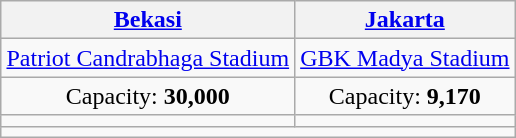<table class="wikitable" style="margin:1em auto; text-align:center">
<tr>
<th><a href='#'>Bekasi</a></th>
<th><a href='#'>Jakarta</a></th>
</tr>
<tr>
<td><a href='#'>Patriot Candrabhaga Stadium</a></td>
<td><a href='#'>GBK Madya Stadium</a></td>
</tr>
<tr>
<td>Capacity: <strong>30,000</strong></td>
<td>Capacity: <strong>9,170</strong></td>
</tr>
<tr>
<td></td>
<td></td>
</tr>
<tr>
<td colspan=2></td>
</tr>
</table>
